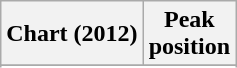<table class ="wikitable sortable">
<tr>
<th>Chart (2012)</th>
<th>Peak<br>position</th>
</tr>
<tr>
</tr>
<tr>
</tr>
<tr>
</tr>
<tr>
</tr>
<tr>
</tr>
</table>
